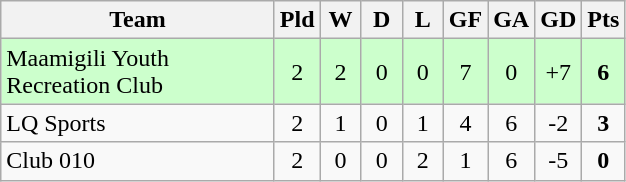<table class="wikitable" style="text-align:center">
<tr>
<th width=175>Team</th>
<th style="width:20px;" abbr="Played">Pld</th>
<th style="width:20px;" abbr="Won">W</th>
<th style="width:20px;" abbr="Drawn">D</th>
<th style="width:20px;" abbr="Lost">L</th>
<th style="width:20px;" abbr="Goals for">GF</th>
<th style="width:20px;" abbr="Goals against">GA</th>
<th style="width:20px;" abbr="Goal difference">GD</th>
<th style="width:20px;" abbr="Points">Pts</th>
</tr>
<tr style="background:#cfc;">
<td align=left>Maamigili Youth Recreation Club</td>
<td>2</td>
<td>2</td>
<td>0</td>
<td>0</td>
<td>7</td>
<td>0</td>
<td>+7</td>
<td><strong>6</strong></td>
</tr>
<tr>
<td align=left>LQ Sports</td>
<td>2</td>
<td>1</td>
<td>0</td>
<td>1</td>
<td>4</td>
<td>6</td>
<td>-2</td>
<td><strong>3</strong></td>
</tr>
<tr>
<td align=left>Club 010</td>
<td>2</td>
<td>0</td>
<td>0</td>
<td>2</td>
<td>1</td>
<td>6</td>
<td>-5</td>
<td><strong>0</strong></td>
</tr>
</table>
